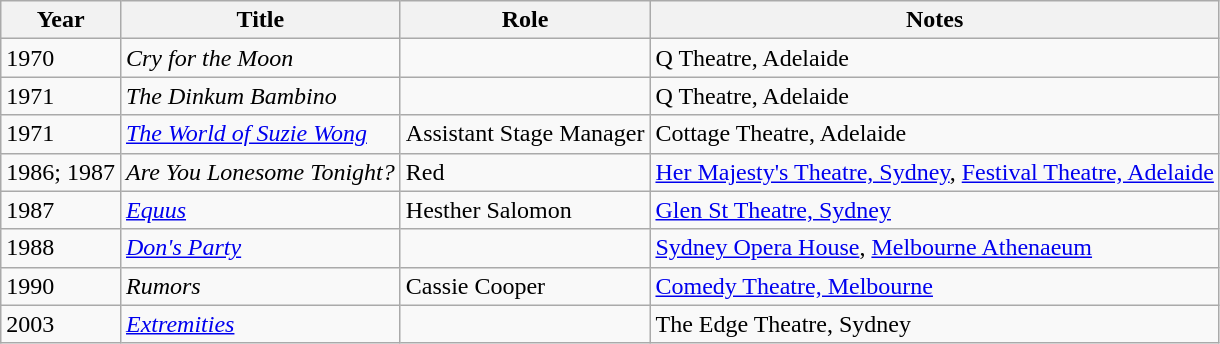<table class="wikitable">
<tr>
<th>Year</th>
<th>Title</th>
<th>Role</th>
<th>Notes</th>
</tr>
<tr>
<td>1970</td>
<td><em>Cry for the Moon</em></td>
<td></td>
<td>Q Theatre, Adelaide</td>
</tr>
<tr>
<td>1971</td>
<td><em>The Dinkum Bambino</em></td>
<td></td>
<td>Q Theatre, Adelaide</td>
</tr>
<tr>
<td>1971</td>
<td><em><a href='#'>The World of Suzie Wong</a></em></td>
<td>Assistant Stage Manager</td>
<td>Cottage Theatre, Adelaide</td>
</tr>
<tr>
<td>1986; 1987</td>
<td><em>Are You Lonesome Tonight?</em></td>
<td>Red</td>
<td><a href='#'>Her Majesty's Theatre, Sydney</a>, <a href='#'>Festival Theatre, Adelaide</a></td>
</tr>
<tr>
<td>1987</td>
<td><em><a href='#'>Equus</a></em></td>
<td>Hesther Salomon</td>
<td><a href='#'>Glen St Theatre, Sydney</a></td>
</tr>
<tr>
<td>1988</td>
<td><em><a href='#'>Don's Party</a></em></td>
<td></td>
<td><a href='#'>Sydney Opera House</a>, <a href='#'>Melbourne Athenaeum</a></td>
</tr>
<tr>
<td>1990</td>
<td><em>Rumors</em></td>
<td>Cassie Cooper</td>
<td><a href='#'>Comedy Theatre, Melbourne</a></td>
</tr>
<tr>
<td>2003</td>
<td><em><a href='#'>Extremities</a></em></td>
<td></td>
<td>The Edge Theatre, Sydney</td>
</tr>
</table>
